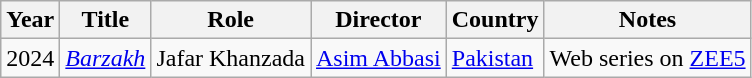<table class="wikitable sortable">
<tr>
<th>Year</th>
<th>Title</th>
<th>Role</th>
<th>Director</th>
<th>Country</th>
<th>Notes</th>
</tr>
<tr>
<td>2024</td>
<td><em><a href='#'>Barzakh</a></em></td>
<td>Jafar Khanzada</td>
<td><a href='#'>Asim Abbasi</a></td>
<td><a href='#'>Pakistan</a></td>
<td>Web series on <a href='#'>ZEE5</a></td>
</tr>
</table>
